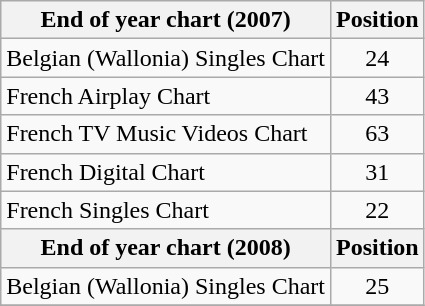<table class="wikitable sortable">
<tr>
<th>End of year chart (2007)</th>
<th>Position</th>
</tr>
<tr>
<td>Belgian (Wallonia) Singles Chart</td>
<td align="center">24</td>
</tr>
<tr>
<td>French Airplay Chart</td>
<td align="center">43</td>
</tr>
<tr>
<td>French TV Music Videos Chart</td>
<td align="center">63</td>
</tr>
<tr>
<td>French Digital Chart</td>
<td align="center">31</td>
</tr>
<tr>
<td>French Singles Chart</td>
<td align="center">22</td>
</tr>
<tr>
<th>End of year chart (2008)</th>
<th>Position</th>
</tr>
<tr>
<td>Belgian (Wallonia) Singles Chart</td>
<td align="center">25</td>
</tr>
<tr>
</tr>
</table>
